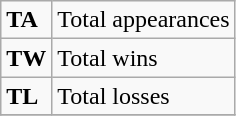<table class="wikitable">
<tr>
<td><strong>TA</strong></td>
<td>Total appearances</td>
</tr>
<tr>
<td><strong>TW</strong></td>
<td>Total wins</td>
</tr>
<tr>
<td><strong>TL</strong></td>
<td>Total losses</td>
</tr>
<tr>
</tr>
</table>
